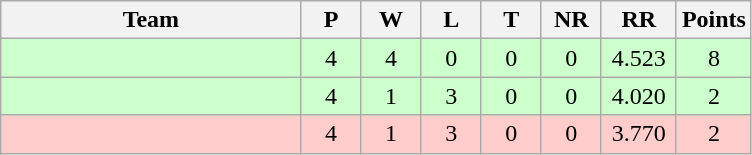<table class="wikitable" style="text-align: center;">
<tr>
<th style="width:40%;">Team</th>
<th style="width:8%;">P</th>
<th style="width:8%;">W</th>
<th style="width:8%;">L</th>
<th style="width:8%;">T</th>
<th style="width:8%;">NR</th>
<th style="width:10%;">RR</th>
<th style="width:10%;">Points</th>
</tr>
<tr style="background:#cfc;">
<td align=left></td>
<td>4</td>
<td>4</td>
<td>0</td>
<td>0</td>
<td>0</td>
<td>4.523</td>
<td>8</td>
</tr>
<tr style="background:#cfc;">
<td align=left></td>
<td>4</td>
<td>1</td>
<td>3</td>
<td>0</td>
<td>0</td>
<td>4.020</td>
<td>2</td>
</tr>
<tr style="background:#fcc;">
<td align=left></td>
<td>4</td>
<td>1</td>
<td>3</td>
<td>0</td>
<td>0</td>
<td>3.770</td>
<td>2</td>
</tr>
</table>
